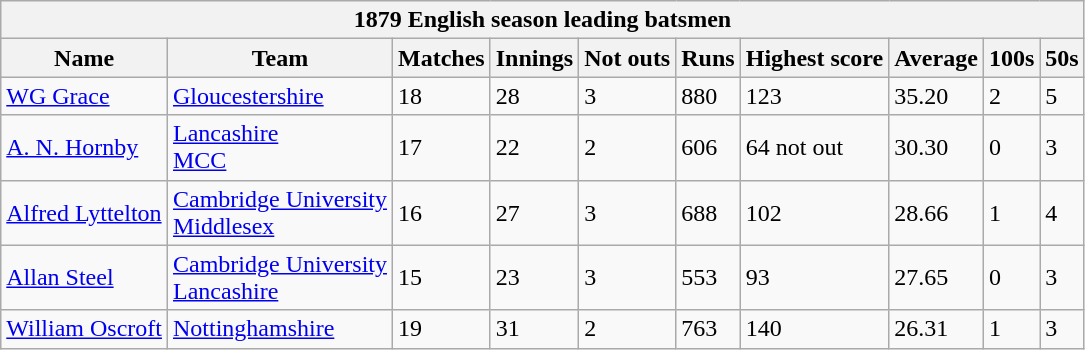<table class="wikitable">
<tr>
<th bgcolor="#efefef" colspan="10">1879 English season leading batsmen</th>
</tr>
<tr bgcolor="#efefef">
<th>Name</th>
<th>Team</th>
<th>Matches</th>
<th>Innings</th>
<th>Not outs</th>
<th>Runs</th>
<th>Highest score</th>
<th>Average</th>
<th>100s</th>
<th>50s</th>
</tr>
<tr>
<td><a href='#'>WG Grace</a></td>
<td><a href='#'>Gloucestershire</a></td>
<td>18</td>
<td>28</td>
<td>3</td>
<td>880</td>
<td>123</td>
<td>35.20</td>
<td>2</td>
<td>5</td>
</tr>
<tr>
<td><a href='#'>A. N. Hornby</a></td>
<td><a href='#'>Lancashire</a><br><a href='#'>MCC</a></td>
<td>17</td>
<td>22</td>
<td>2</td>
<td>606</td>
<td>64 not out</td>
<td>30.30</td>
<td>0</td>
<td>3</td>
</tr>
<tr>
<td><a href='#'>Alfred Lyttelton</a></td>
<td><a href='#'>Cambridge University</a><br><a href='#'>Middlesex</a></td>
<td>16</td>
<td>27</td>
<td>3</td>
<td>688</td>
<td>102</td>
<td>28.66</td>
<td>1</td>
<td>4</td>
</tr>
<tr>
<td><a href='#'>Allan Steel</a></td>
<td><a href='#'>Cambridge University</a><br><a href='#'>Lancashire</a></td>
<td>15</td>
<td>23</td>
<td>3</td>
<td>553</td>
<td>93</td>
<td>27.65</td>
<td>0</td>
<td>3</td>
</tr>
<tr>
<td><a href='#'>William Oscroft</a></td>
<td><a href='#'>Nottinghamshire</a></td>
<td>19</td>
<td>31</td>
<td>2</td>
<td>763</td>
<td>140</td>
<td>26.31</td>
<td>1</td>
<td>3</td>
</tr>
</table>
